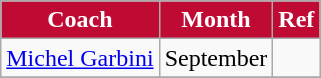<table class=wikitable>
<tr>
<th style="background-color:#BF0A34; color:#FFFFFF">Coach</th>
<th style="background-color:#BF0A34; color:#FFFFFF">Month</th>
<th style="background-color:#BF0A34; color:#FFFFFF">Ref</th>
</tr>
<tr>
<td> <a href='#'>Michel Garbini</a></td>
<td>September</td>
<td align=center></td>
</tr>
<tr>
</tr>
</table>
